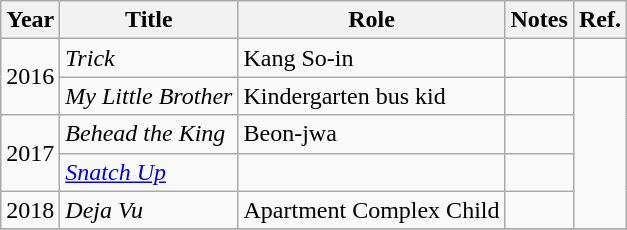<table class="wikitable sortable">
<tr>
<th>Year</th>
<th>Title</th>
<th>Role</th>
<th class="unsortable">Notes</th>
<th class="unsortable">Ref.</th>
</tr>
<tr>
<td rowspan="2">2016</td>
<td><em>Trick</em></td>
<td>Kang So-in</td>
<td></td>
<td></td>
</tr>
<tr>
<td><em>My Little Brother</em></td>
<td>Kindergarten bus kid</td>
<td></td>
<td rowspan="4"></td>
</tr>
<tr>
<td rowspan="2">2017</td>
<td><em>Behead the King</em></td>
<td>Beon-jwa</td>
<td></td>
</tr>
<tr>
<td><em><a href='#'>Snatch Up</a></em></td>
<td></td>
<td></td>
</tr>
<tr>
<td>2018</td>
<td><em>Deja Vu</em></td>
<td>Apartment Complex Child</td>
<td></td>
</tr>
<tr>
</tr>
</table>
